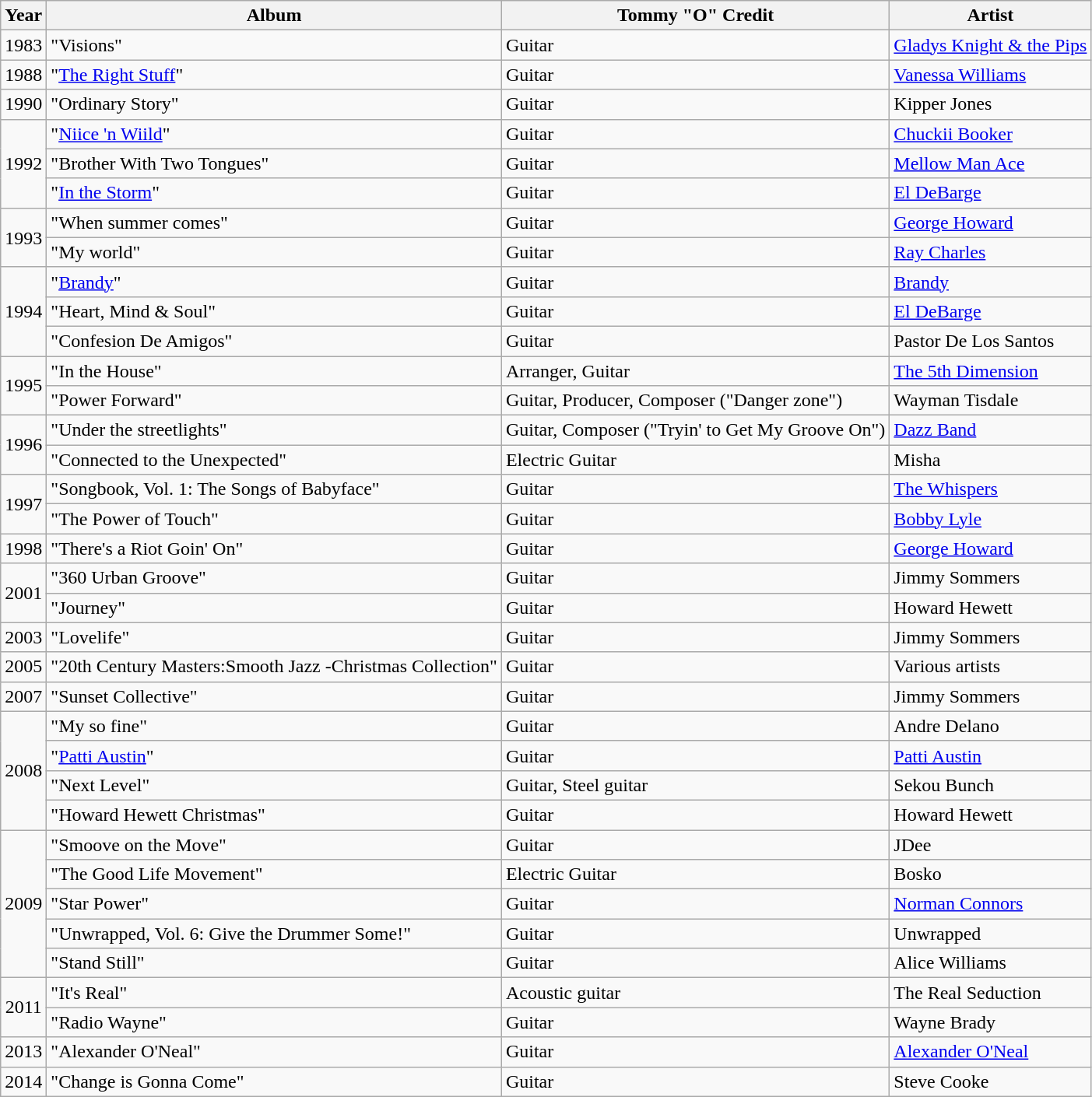<table class="wikitable" style="text-align:center;">
<tr>
<th>Year</th>
<th>Album</th>
<th>Tommy "O" Credit</th>
<th>Artist</th>
</tr>
<tr>
<td>1983</td>
<td style="text-align:left;">"Visions"</td>
<td style="text-align:left;">Guitar</td>
<td style="text-align:left;"><a href='#'>Gladys Knight & the Pips</a></td>
</tr>
<tr>
<td>1988</td>
<td style="text-align:left;">"<a href='#'>The Right Stuff</a>"</td>
<td style="text-align:left;">Guitar</td>
<td style="text-align:left;"><a href='#'>Vanessa Williams</a></td>
</tr>
<tr>
<td>1990</td>
<td style="text-align:left;">"Ordinary Story"</td>
<td style="text-align:left;">Guitar</td>
<td style="text-align:left;">Kipper Jones</td>
</tr>
<tr>
<td rowspan="3">1992</td>
<td style="text-align:left;">"<a href='#'>Niice 'n Wiild</a>"</td>
<td style="text-align:left;">Guitar</td>
<td style="text-align:left;"><a href='#'>Chuckii Booker</a></td>
</tr>
<tr>
<td style="text-align:left;">"Brother With Two Tongues"</td>
<td style="text-align:left;">Guitar</td>
<td style="text-align:left;"><a href='#'>Mellow Man Ace</a></td>
</tr>
<tr>
<td style="text-align:left;">"<a href='#'>In the Storm</a>"</td>
<td style="text-align:left;">Guitar</td>
<td style="text-align:left;"><a href='#'>El DeBarge</a></td>
</tr>
<tr>
<td rowspan="2">1993</td>
<td style="text-align:left;">"When summer comes"</td>
<td style="text-align:left;">Guitar</td>
<td style="text-align:left;"><a href='#'>George Howard</a></td>
</tr>
<tr>
<td style="text-align:left;">"My world"</td>
<td style="text-align:left;">Guitar</td>
<td style="text-align:left;"><a href='#'>Ray Charles</a></td>
</tr>
<tr>
<td rowspan="3">1994</td>
<td style="text-align:left;">"<a href='#'>Brandy</a>"</td>
<td style="text-align:left;">Guitar</td>
<td style="text-align:left;"><a href='#'>Brandy</a></td>
</tr>
<tr>
<td style="text-align:left;">"Heart, Mind & Soul"</td>
<td style="text-align:left;">Guitar</td>
<td style="text-align:left;"><a href='#'>El DeBarge</a></td>
</tr>
<tr>
<td style="text-align:left;">"Confesion De Amigos"</td>
<td style="text-align:left;">Guitar</td>
<td style="text-align:left;">Pastor De Los Santos</td>
</tr>
<tr>
<td rowspan="2">1995</td>
<td style="text-align:left;">"In the House"</td>
<td style="text-align:left;">Arranger, Guitar</td>
<td style="text-align:left;"><a href='#'>The 5th Dimension</a></td>
</tr>
<tr>
<td style="text-align:left;">"Power Forward"</td>
<td style="text-align:left;">Guitar, Producer, Composer ("Danger zone")</td>
<td style="text-align:left;">Wayman Tisdale</td>
</tr>
<tr>
<td rowspan="2">1996</td>
<td style="text-align:left;">"Under the streetlights"</td>
<td style="text-align:left;">Guitar, Composer ("Tryin' to Get My Groove On")</td>
<td style="text-align:left;"><a href='#'>Dazz Band</a></td>
</tr>
<tr>
<td style="text-align:left;">"Connected to the Unexpected"</td>
<td style="text-align:left;">Electric Guitar</td>
<td style="text-align:left;">Misha</td>
</tr>
<tr>
<td rowspan="2">1997</td>
<td style="text-align:left;">"Songbook, Vol. 1: The Songs of Babyface"</td>
<td style="text-align:left;">Guitar</td>
<td style="text-align:left;"><a href='#'>The Whispers</a></td>
</tr>
<tr>
<td style="text-align:left;">"The Power of Touch"</td>
<td style="text-align:left;">Guitar</td>
<td style="text-align:left;"><a href='#'>Bobby Lyle</a></td>
</tr>
<tr>
<td>1998</td>
<td style="text-align:left;">"There's a Riot Goin' On"</td>
<td style="text-align:left;">Guitar</td>
<td style="text-align:left;"><a href='#'>George Howard</a></td>
</tr>
<tr>
<td rowspan="2">2001</td>
<td style="text-align:left;">"360 Urban Groove"</td>
<td style="text-align:left;">Guitar</td>
<td style="text-align:left;">Jimmy Sommers</td>
</tr>
<tr>
<td style="text-align:left;">"Journey"</td>
<td style="text-align:left;">Guitar</td>
<td style="text-align:left;">Howard Hewett</td>
</tr>
<tr>
<td>2003</td>
<td style="text-align:left;">"Lovelife"</td>
<td style="text-align:left;">Guitar</td>
<td style="text-align:left;">Jimmy Sommers</td>
</tr>
<tr>
<td>2005</td>
<td style="text-align:left;">"20th Century Masters:Smooth Jazz -Christmas Collection"</td>
<td style="text-align:left;">Guitar</td>
<td style="text-align:left;">Various artists</td>
</tr>
<tr>
<td>2007</td>
<td style="text-align:left;">"Sunset Collective"</td>
<td style="text-align:left;">Guitar</td>
<td style="text-align:left;">Jimmy Sommers</td>
</tr>
<tr>
<td rowspan="4">2008</td>
<td style="text-align:left;">"My so fine"</td>
<td style="text-align:left;">Guitar</td>
<td style="text-align:left;">Andre Delano</td>
</tr>
<tr>
<td style="text-align:left;">"<a href='#'>Patti Austin</a>"</td>
<td style="text-align:left;">Guitar</td>
<td style="text-align:left;"><a href='#'>Patti Austin</a></td>
</tr>
<tr>
<td style="text-align:left;">"Next Level"</td>
<td style="text-align:left;">Guitar, Steel guitar</td>
<td style="text-align:left;">Sekou Bunch</td>
</tr>
<tr>
<td style="text-align:left;">"Howard Hewett Christmas"</td>
<td style="text-align:left;">Guitar</td>
<td style="text-align:left;">Howard Hewett</td>
</tr>
<tr>
<td rowspan="5">2009</td>
<td style="text-align:left;">"Smoove on the Move"</td>
<td style="text-align:left;">Guitar</td>
<td style="text-align:left;">JDee</td>
</tr>
<tr>
<td style="text-align:left;">"The Good Life Movement"</td>
<td style="text-align:left;">Electric Guitar</td>
<td style="text-align:left;">Bosko</td>
</tr>
<tr>
<td style="text-align:left;">"Star Power"</td>
<td style="text-align:left;">Guitar</td>
<td style="text-align:left;"><a href='#'>Norman Connors</a></td>
</tr>
<tr>
<td style="text-align:left;">"Unwrapped, Vol. 6: Give the Drummer Some!"</td>
<td style="text-align:left;">Guitar</td>
<td style="text-align:left;">Unwrapped</td>
</tr>
<tr>
<td style="text-align:left;">"Stand Still"</td>
<td style="text-align:left;">Guitar</td>
<td style="text-align:left;">Alice Williams</td>
</tr>
<tr>
<td rowspan="2">2011</td>
<td style="text-align:left;">"It's Real"</td>
<td style="text-align:left;">Acoustic guitar</td>
<td style="text-align:left;">The Real Seduction</td>
</tr>
<tr>
<td style="text-align:left;">"Radio Wayne"</td>
<td style="text-align:left;">Guitar</td>
<td style="text-align:left;">Wayne Brady</td>
</tr>
<tr>
<td>2013</td>
<td style="text-align:left;">"Alexander O'Neal"</td>
<td style="text-align:left;">Guitar</td>
<td style="text-align:left;"><a href='#'>Alexander O'Neal</a></td>
</tr>
<tr>
<td>2014</td>
<td style="text-align:left;">"Change is Gonna Come"</td>
<td style="text-align:left;">Guitar</td>
<td style="text-align:left;">Steve Cooke</td>
</tr>
</table>
